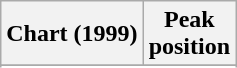<table class="wikitable sortable plainrowheaders" style="text-align:center">
<tr>
<th scope="col">Chart (1999)</th>
<th scope="col">Peak<br>position</th>
</tr>
<tr>
</tr>
<tr>
</tr>
</table>
